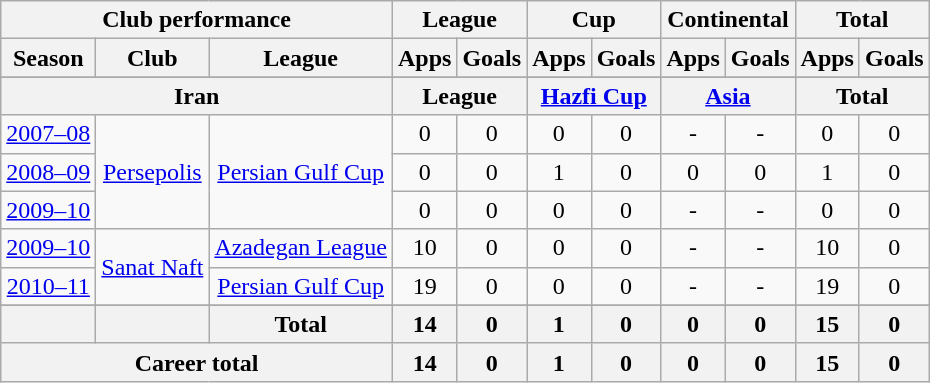<table class="wikitable" style="text-align:center">
<tr>
<th colspan=3>Club performance</th>
<th colspan=2>League</th>
<th colspan=2>Cup</th>
<th colspan=2>Continental</th>
<th colspan=2>Total</th>
</tr>
<tr>
<th>Season</th>
<th>Club</th>
<th>League</th>
<th>Apps</th>
<th>Goals</th>
<th>Apps</th>
<th>Goals</th>
<th>Apps</th>
<th>Goals</th>
<th>Apps</th>
<th>Goals</th>
</tr>
<tr>
</tr>
<tr>
<th colspan=3>Iran</th>
<th colspan=2>League</th>
<th colspan=2><a href='#'>Hazfi Cup</a></th>
<th colspan=2><a href='#'>Asia</a></th>
<th colspan=2>Total</th>
</tr>
<tr>
<td><a href='#'>2007–08</a></td>
<td rowspan="3"><a href='#'>Persepolis</a></td>
<td rowspan="3"><a href='#'>Persian Gulf Cup</a></td>
<td>0</td>
<td>0</td>
<td>0</td>
<td>0</td>
<td>-</td>
<td>-</td>
<td>0</td>
<td>0</td>
</tr>
<tr>
<td><a href='#'>2008–09</a></td>
<td>0</td>
<td>0</td>
<td>1</td>
<td>0</td>
<td>0</td>
<td>0</td>
<td>1</td>
<td>0</td>
</tr>
<tr>
<td><a href='#'>2009–10</a></td>
<td>0</td>
<td>0</td>
<td>0</td>
<td>0</td>
<td>-</td>
<td>-</td>
<td>0</td>
<td>0</td>
</tr>
<tr>
<td><a href='#'>2009–10</a></td>
<td rowspan="2"><a href='#'>Sanat Naft</a></td>
<td rowspan="1"><a href='#'>Azadegan League</a></td>
<td>10</td>
<td>0</td>
<td>0</td>
<td>0</td>
<td>-</td>
<td>-</td>
<td>10</td>
<td>0</td>
</tr>
<tr>
<td><a href='#'>2010–11</a></td>
<td rowspan="1"><a href='#'>Persian Gulf Cup</a></td>
<td>19</td>
<td>0</td>
<td>0</td>
<td>0</td>
<td>-</td>
<td>-</td>
<td>19</td>
<td>0</td>
</tr>
<tr>
</tr>
<tr align=center>
<th></th>
<th></th>
<th>Total</th>
<th>14</th>
<th>0</th>
<th>1</th>
<th>0</th>
<th>0</th>
<th>0</th>
<th>15</th>
<th>0</th>
</tr>
<tr>
<th colspan="3">Career total</th>
<th>14</th>
<th>0</th>
<th>1</th>
<th>0</th>
<th>0</th>
<th>0</th>
<th>15</th>
<th>0</th>
</tr>
</table>
